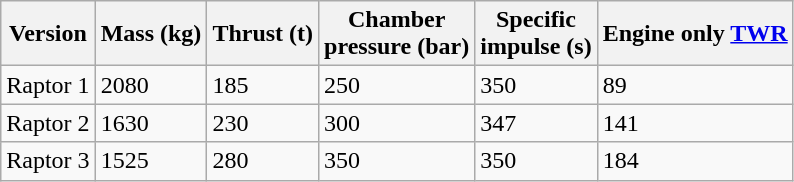<table class="wikitable">
<tr>
<th>Version</th>
<th>Mass (kg)</th>
<th>Thrust (t)</th>
<th>Chamber<br>pressure (bar)</th>
<th>Specific<br>impulse (s)</th>
<th>Engine only <a href='#'>TWR</a></th>
</tr>
<tr>
<td>Raptor 1</td>
<td>2080</td>
<td>185</td>
<td>250</td>
<td>350</td>
<td>89</td>
</tr>
<tr>
<td>Raptor 2</td>
<td>1630</td>
<td>230</td>
<td>300</td>
<td>347</td>
<td>141</td>
</tr>
<tr>
<td>Raptor 3</td>
<td>1525</td>
<td>280</td>
<td>350</td>
<td>350</td>
<td>184</td>
</tr>
</table>
